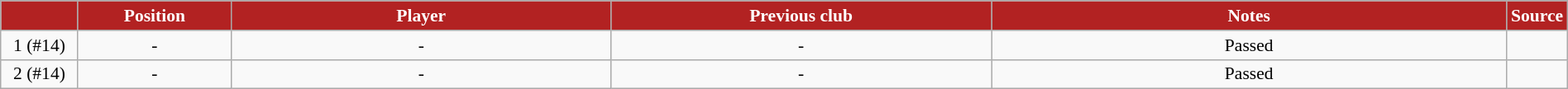<table class="wikitable" style="text-align:center; font-size:90%; width:100%;">
<tr>
<th style="background:FireBrick; color:white; text-align:center; width:5%"></th>
<th style="background:FireBrick; color:white; text-align:center; width:10%">Position</th>
<th style="background:FireBrick; color:white; text-align:center; width:25%">Player</th>
<th style="background:FireBrick; color:white; text-align:center; width:25%">Previous club</th>
<th style="background:FireBrick; color:white; text-align:center; width:34%">Notes</th>
<th style="background:FireBrick; color:white; text-align:center; width:1%">Source</th>
</tr>
<tr>
<td>1 (#14)</td>
<td>-</td>
<td>-</td>
<td>-</td>
<td>Passed</td>
<td style="text-align:center;"></td>
</tr>
<tr>
<td>2 (#14)</td>
<td>-</td>
<td>-</td>
<td>-</td>
<td>Passed</td>
<td style="text-align:center;"></td>
</tr>
</table>
